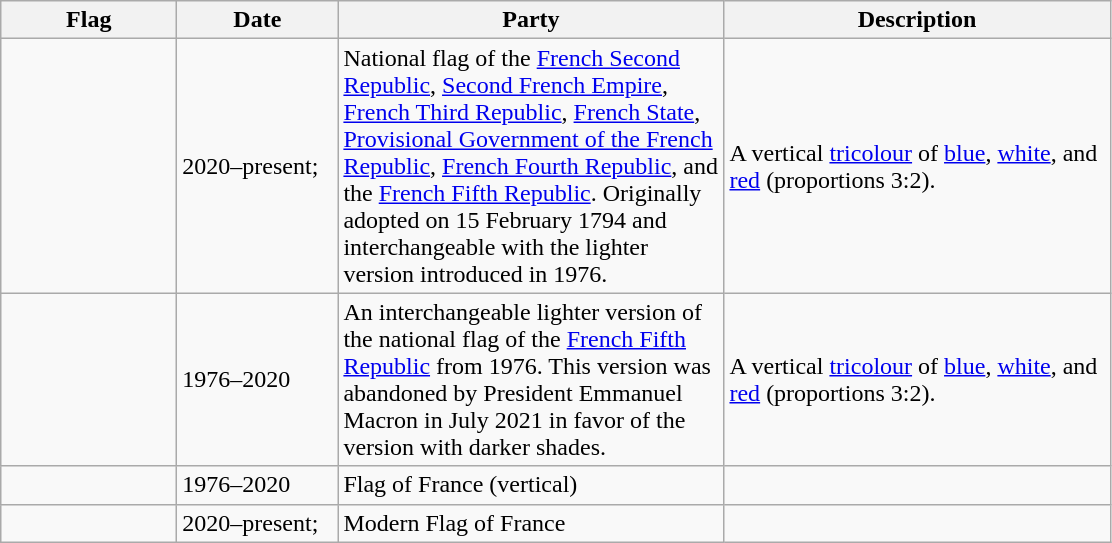<table class="wikitable">
<tr>
<th style="width:110px;">Flag</th>
<th style="width:100px;">Date</th>
<th style="width:250px;">Party</th>
<th style="width:250px;">Description</th>
</tr>
<tr>
<td></td>
<td>2020–present;<br></td>
<td>National flag of the <a href='#'>French Second Republic</a>, <a href='#'>Second French Empire</a>, <a href='#'>French Third Republic</a>, <a href='#'>French State</a>, <a href='#'>Provisional Government of the French Republic</a>, <a href='#'>French Fourth Republic</a>, and the <a href='#'>French Fifth Republic</a>.  Originally adopted on 15 February 1794 and interchangeable with the lighter version introduced in 1976.</td>
<td>A vertical <a href='#'>tricolour</a> of <a href='#'>blue</a>, <a href='#'>white</a>, and <a href='#'>red</a> (proportions 3:2).</td>
</tr>
<tr>
<td></td>
<td>1976–2020</td>
<td>An interchangeable lighter version of the national flag of the <a href='#'>French Fifth Republic</a> from 1976. This version was abandoned by President Emmanuel Macron in July 2021 in favor of the version with darker shades.</td>
<td>A vertical <a href='#'>tricolour</a> of <a href='#'>blue</a>, <a href='#'>white</a>, and <a href='#'>red</a> (proportions 3:2).</td>
</tr>
<tr>
<td></td>
<td>1976–2020</td>
<td>Flag of France (vertical)</td>
<td></td>
</tr>
<tr>
<td></td>
<td>2020–present;<br></td>
<td>Modern Flag of France</td>
<td></td>
</tr>
</table>
